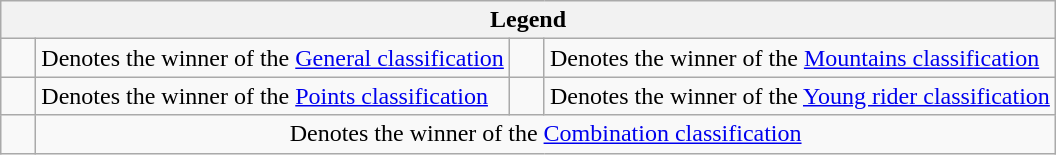<table class="wikitable">
<tr>
<th colspan=4>Legend</th>
</tr>
<tr>
<td>    </td>
<td>Denotes the winner of the <a href='#'>General classification</a></td>
<td>    </td>
<td>Denotes the winner of the <a href='#'>Mountains classification</a></td>
</tr>
<tr>
<td>    </td>
<td>Denotes the winner of the <a href='#'>Points classification</a></td>
<td>    </td>
<td>Denotes the winner of the <a href='#'>Young rider classification</a></td>
</tr>
<tr>
<td style="text-align:center;">    </td>
<td colspan="3" style="text-align:center;">Denotes the winner of the <a href='#'>Combination classification</a></td>
</tr>
</table>
